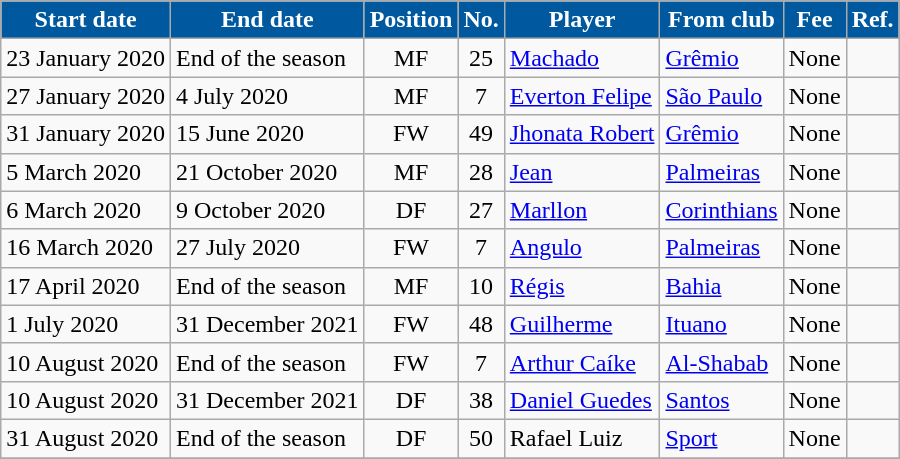<table class="wikitable sortable">
<tr>
<th style="background:#00599F; color:white;"><strong>Start date</strong></th>
<th style="background:#00599F; color:white;"><strong>End date</strong></th>
<th style="background:#00599F; color:white;"><strong>Position</strong></th>
<th style="background:#00599F; color:white;"><strong>No.</strong></th>
<th style="background:#00599F; color:white;"><strong>Player</strong></th>
<th style="background:#00599F; color:white;"><strong>From club</strong></th>
<th style="background:#00599F; color:white;"><strong>Fee</strong></th>
<th style="background:#00599F; color:white;"><strong>Ref.</strong></th>
</tr>
<tr>
<td>23 January 2020</td>
<td>End of the season</td>
<td style="text-align:center;">MF</td>
<td style="text-align:center;">25</td>
<td style="text-align:left;"> <a href='#'>Machado</a></td>
<td style="text-align:left;"> <a href='#'>Grêmio</a></td>
<td>None</td>
<td></td>
</tr>
<tr>
<td>27 January 2020</td>
<td>4 July 2020</td>
<td style="text-align:center;">MF</td>
<td style="text-align:center;">7</td>
<td style="text-align:left;"> <a href='#'>Everton Felipe</a></td>
<td style="text-align:left;"> <a href='#'>São Paulo</a></td>
<td>None</td>
<td></td>
</tr>
<tr>
<td>31 January 2020</td>
<td>15 June 2020</td>
<td style="text-align:center;">FW</td>
<td style="text-align:center;">49</td>
<td style="text-align:left;"> <a href='#'>Jhonata Robert</a></td>
<td style="text-align:left;"> <a href='#'>Grêmio</a></td>
<td>None</td>
<td></td>
</tr>
<tr>
<td>5 March 2020</td>
<td>21 October 2020</td>
<td style="text-align:center;">MF</td>
<td style="text-align:center;">28</td>
<td style="text-align:left;"> <a href='#'>Jean</a></td>
<td style="text-align:left;"> <a href='#'>Palmeiras</a></td>
<td>None</td>
<td></td>
</tr>
<tr>
<td>6 March 2020</td>
<td>9 October 2020</td>
<td style="text-align:center;">DF</td>
<td style="text-align:center;">27</td>
<td style="text-align:left;"> <a href='#'>Marllon</a></td>
<td style="text-align:left;"> <a href='#'>Corinthians</a></td>
<td>None</td>
<td></td>
</tr>
<tr>
<td>16 March 2020</td>
<td>27 July 2020</td>
<td style="text-align:center;">FW</td>
<td style="text-align:center;">7</td>
<td style="text-align:left;"> <a href='#'>Angulo</a></td>
<td style="text-align:left;"> <a href='#'>Palmeiras</a></td>
<td>None</td>
<td></td>
</tr>
<tr>
<td>17 April 2020</td>
<td>End of the season</td>
<td style="text-align:center;">MF</td>
<td style="text-align:center;">10</td>
<td style="text-align:left;"> <a href='#'>Régis</a></td>
<td style="text-align:left;"> <a href='#'>Bahia</a></td>
<td>None</td>
<td></td>
</tr>
<tr>
<td>1 July 2020</td>
<td>31 December 2021</td>
<td style="text-align:center;">FW</td>
<td style="text-align:center;">48</td>
<td style="text-align:left;"> <a href='#'>Guilherme</a></td>
<td style="text-align:left;"> <a href='#'>Ituano</a></td>
<td>None</td>
<td></td>
</tr>
<tr>
<td>10 August 2020</td>
<td>End of the season</td>
<td style="text-align:center;">FW</td>
<td style="text-align:center;">7</td>
<td style="text-align:left;"> <a href='#'>Arthur Caíke</a></td>
<td style="text-align:left;"> <a href='#'>Al-Shabab</a></td>
<td>None</td>
<td></td>
</tr>
<tr>
<td>10 August 2020</td>
<td>31 December 2021</td>
<td style="text-align:center;">DF</td>
<td style="text-align:center;">38</td>
<td style="text-align:left;"> <a href='#'>Daniel Guedes</a></td>
<td style="text-align:left;"> <a href='#'>Santos</a></td>
<td>None</td>
<td></td>
</tr>
<tr>
<td>31 August 2020</td>
<td>End of the season</td>
<td style="text-align:center;">DF</td>
<td style="text-align:center;">50</td>
<td style="text-align:left;"> Rafael Luiz</td>
<td style="text-align:left;"> <a href='#'>Sport</a></td>
<td>None</td>
<td></td>
</tr>
<tr>
</tr>
</table>
